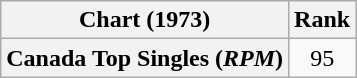<table class="wikitable plainrowheaders">
<tr>
<th align="left">Chart (1973)</th>
<th style="text-align:center;">Rank</th>
</tr>
<tr>
<th scope="row">Canada Top Singles (<em>RPM</em>)</th>
<td style="text-align:center;">95</td>
</tr>
</table>
